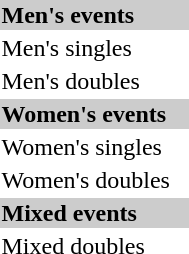<table>
<tr style="background:#cccccc;">
<td colspan=4><strong>Men's events</strong></td>
</tr>
<tr>
<td>Men's singles<br></td>
<td></td>
<td></td>
<td></td>
</tr>
<tr>
<td>Men's doubles<br></td>
<td></td>
<td></td>
<td></td>
</tr>
<tr style="background:#cccccc;">
<td colspan=4><strong>Women's events</strong></td>
</tr>
<tr>
<td>Women's singles<br></td>
<td></td>
<td></td>
<td></td>
</tr>
<tr>
<td>Women's doubles<br></td>
<td></td>
<td></td>
<td></td>
</tr>
<tr style="background:#cccccc;">
<td colspan=4><strong>Mixed events</strong></td>
</tr>
<tr>
<td>Mixed doubles<br></td>
<td></td>
<td></td>
<td></td>
</tr>
</table>
